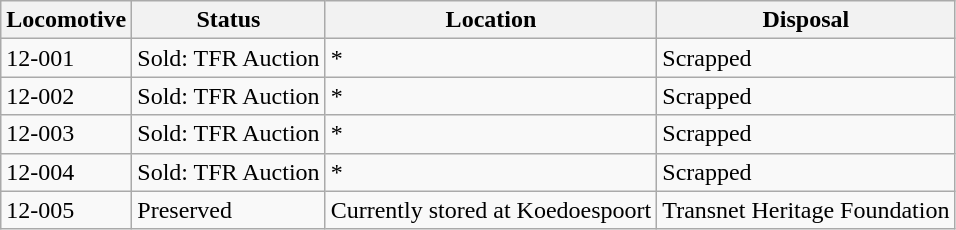<table class="wikitable">
<tr>
<th>Locomotive</th>
<th>Status</th>
<th>Location</th>
<th>Disposal</th>
</tr>
<tr>
<td>12-001</td>
<td>Sold: TFR Auction</td>
<td>*</td>
<td>Scrapped</td>
</tr>
<tr>
<td>12-002</td>
<td>Sold: TFR Auction</td>
<td>*</td>
<td>Scrapped</td>
</tr>
<tr>
<td>12-003</td>
<td>Sold: TFR Auction</td>
<td>*</td>
<td>Scrapped</td>
</tr>
<tr>
<td>12-004</td>
<td>Sold: TFR Auction</td>
<td>*</td>
<td>Scrapped</td>
</tr>
<tr>
<td>12-005</td>
<td>Preserved</td>
<td>Currently stored at Koedoespoort</td>
<td>Transnet Heritage Foundation</td>
</tr>
</table>
